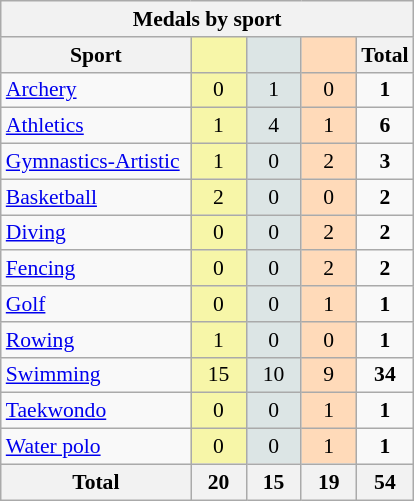<table class="wikitable" style="font-size:90%; text-align:center;">
<tr>
<th colspan=5>Medals by sport</th>
</tr>
<tr>
<th width=120>Sport</th>
<th scope="col" width=30 style="background:#F7F6A8;"></th>
<th scope="col" width=30 style="background:#DCE5E5;"></th>
<th scope="col" width=30 style="background:#FFDAB9;"></th>
<th width=30>Total</th>
</tr>
<tr>
<td align=left><a href='#'>Archery</a></td>
<td style="background:#F7F6A8;">0</td>
<td style="background:#DCE5E5;">1</td>
<td style="background:#FFDAB9;">0</td>
<td><strong>1</strong></td>
</tr>
<tr>
<td align=left><a href='#'>Athletics</a></td>
<td style="background:#F7F6A8;">1</td>
<td style="background:#DCE5E5;">4</td>
<td style="background:#FFDAB9;">1</td>
<td><strong>6</strong></td>
</tr>
<tr>
<td align=left><a href='#'>Gymnastics-Artistic</a></td>
<td style="background:#F7F6A8;">1</td>
<td style="background:#DCE5E5;">0</td>
<td style="background:#FFDAB9;">2</td>
<td><strong>3</strong></td>
</tr>
<tr>
<td align=left><a href='#'>Basketball</a></td>
<td style="background:#F7F6A8;">2</td>
<td style="background:#DCE5E5;">0</td>
<td style="background:#FFDAB9;">0</td>
<td><strong>2</strong></td>
</tr>
<tr>
<td align=left><a href='#'>Diving</a></td>
<td style="background:#F7F6A8;">0</td>
<td style="background:#DCE5E5;">0</td>
<td style="background:#FFDAB9;">2</td>
<td><strong>2</strong></td>
</tr>
<tr>
<td align=left><a href='#'>Fencing</a></td>
<td style="background:#F7F6A8;">0</td>
<td style="background:#DCE5E5;">0</td>
<td style="background:#FFDAB9;">2</td>
<td><strong>2</strong></td>
</tr>
<tr>
<td align=left><a href='#'>Golf</a></td>
<td style="background:#F7F6A8;">0</td>
<td style="background:#DCE5E5;">0</td>
<td style="background:#FFDAB9;">1</td>
<td><strong>1</strong></td>
</tr>
<tr>
<td align=left><a href='#'>Rowing</a></td>
<td style="background:#F7F6A8;">1</td>
<td style="background:#DCE5E5;">0</td>
<td style="background:#FFDAB9;">0</td>
<td><strong>1</strong></td>
</tr>
<tr>
<td align=left><a href='#'>Swimming</a></td>
<td style="background:#F7F6A8;">15</td>
<td style="background:#DCE5E5;">10</td>
<td style="background:#FFDAB9;">9</td>
<td><strong>34</strong></td>
</tr>
<tr>
<td align=left><a href='#'>Taekwondo</a></td>
<td style="background:#F7F6A8;">0</td>
<td style="background:#DCE5E5;">0</td>
<td style="background:#FFDAB9;">1</td>
<td><strong>1</strong></td>
</tr>
<tr>
<td align=left><a href='#'>Water polo</a></td>
<td style="background:#F7F6A8;">0</td>
<td style="background:#DCE5E5;">0</td>
<td style="background:#FFDAB9;">1</td>
<td><strong>1</strong></td>
</tr>
<tr class="sortbottom">
<th>Total</th>
<th>20</th>
<th>15</th>
<th>19</th>
<th>54</th>
</tr>
</table>
